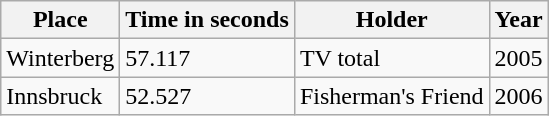<table class="wikitable" border="1">
<tr>
<th>Place</th>
<th>Time in seconds</th>
<th>Holder</th>
<th>Year</th>
</tr>
<tr>
<td>Winterberg</td>
<td>57.117</td>
<td>TV total</td>
<td>2005</td>
</tr>
<tr>
<td>Innsbruck</td>
<td>52.527</td>
<td>Fisherman's Friend</td>
<td>2006</td>
</tr>
</table>
